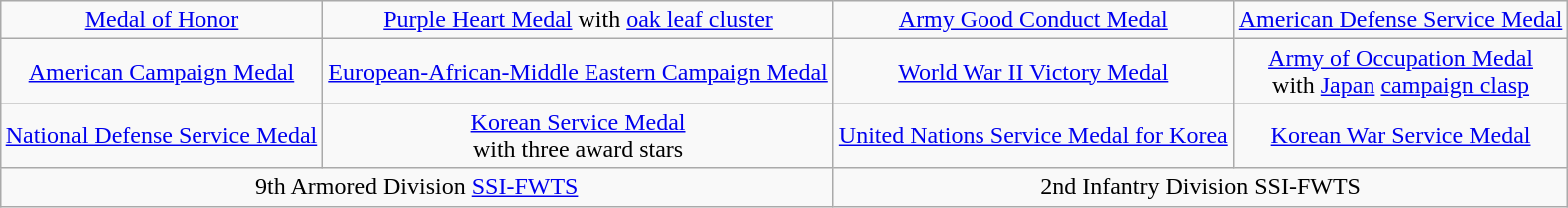<table class="wikitable" style="margin:1em auto; text-align:center;">
<tr>
<td><a href='#'>Medal of Honor</a></td>
<td><a href='#'>Purple Heart Medal</a> with <a href='#'>oak leaf cluster</a></td>
<td><a href='#'>Army Good Conduct Medal</a></td>
<td><a href='#'>American Defense Service Medal</a></td>
</tr>
<tr>
<td><a href='#'>American Campaign Medal</a></td>
<td><a href='#'>European-African-Middle Eastern Campaign Medal</a></td>
<td><a href='#'>World War II Victory Medal</a></td>
<td><a href='#'>Army of Occupation Medal</a><br>with <a href='#'>Japan</a> <a href='#'>campaign clasp</a></td>
</tr>
<tr>
<td><a href='#'>National Defense Service Medal</a></td>
<td><a href='#'>Korean Service Medal</a><br>with three award stars</td>
<td><a href='#'>United Nations Service Medal for Korea</a></td>
<td><a href='#'>Korean War Service Medal</a></td>
</tr>
<tr>
<td colspan="2">9th Armored Division <a href='#'>SSI-FWTS</a></td>
<td colspan="2">2nd Infantry Division SSI-FWTS</td>
</tr>
</table>
